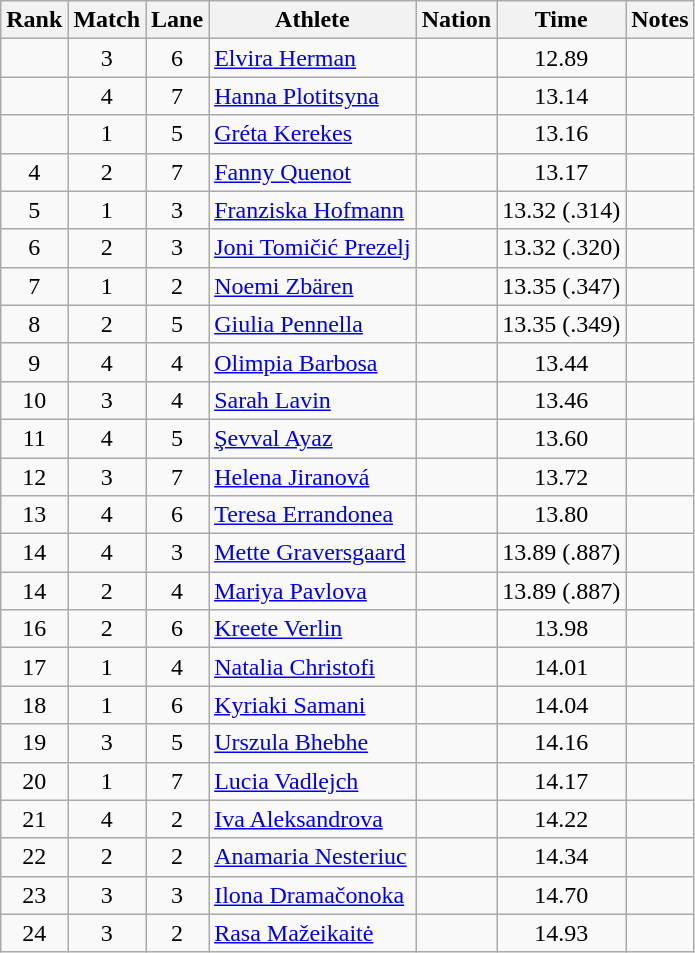<table class="wikitable sortable" style="text-align:center">
<tr>
<th>Rank</th>
<th>Match</th>
<th>Lane</th>
<th>Athlete</th>
<th>Nation</th>
<th>Time</th>
<th>Notes</th>
</tr>
<tr>
<td></td>
<td>3</td>
<td>6</td>
<td align=left><a href='#'>Elvira Herman</a></td>
<td align=left></td>
<td>12.89</td>
<td></td>
</tr>
<tr>
<td></td>
<td>4</td>
<td>7</td>
<td align=left><a href='#'>Hanna Plotitsyna</a></td>
<td align=left></td>
<td>13.14</td>
<td></td>
</tr>
<tr>
<td></td>
<td>1</td>
<td>5</td>
<td align=left><a href='#'>Gréta Kerekes</a></td>
<td align=left></td>
<td>13.16</td>
<td></td>
</tr>
<tr>
<td>4</td>
<td>2</td>
<td>7</td>
<td align=left><a href='#'>Fanny Quenot</a></td>
<td align=left></td>
<td>13.17</td>
<td></td>
</tr>
<tr>
<td>5</td>
<td>1</td>
<td>3</td>
<td align=left><a href='#'>Franziska Hofmann</a></td>
<td align=left></td>
<td>13.32 (.314)</td>
<td></td>
</tr>
<tr>
<td>6</td>
<td>2</td>
<td>3</td>
<td align=left><a href='#'>Joni Tomičić Prezelj</a></td>
<td align=left></td>
<td>13.32 (.320)</td>
<td></td>
</tr>
<tr>
<td>7</td>
<td>1</td>
<td>2</td>
<td align=left><a href='#'>Noemi Zbären</a></td>
<td align=left></td>
<td>13.35 (.347)</td>
<td></td>
</tr>
<tr>
<td>8</td>
<td>2</td>
<td>5</td>
<td align=left><a href='#'>Giulia Pennella</a></td>
<td align=left></td>
<td>13.35 (.349)</td>
<td></td>
</tr>
<tr>
<td>9</td>
<td>4</td>
<td>4</td>
<td align=left><a href='#'>Olimpia Barbosa</a></td>
<td align=left></td>
<td>13.44</td>
<td></td>
</tr>
<tr>
<td>10</td>
<td>3</td>
<td>4</td>
<td align=left><a href='#'>Sarah Lavin</a></td>
<td align=left></td>
<td>13.46</td>
<td></td>
</tr>
<tr>
<td>11</td>
<td>4</td>
<td>5</td>
<td align=left><a href='#'>Şevval Ayaz</a></td>
<td align=left></td>
<td>13.60</td>
<td></td>
</tr>
<tr>
<td>12</td>
<td>3</td>
<td>7</td>
<td align=left><a href='#'>Helena Jiranová</a></td>
<td align=left></td>
<td>13.72</td>
<td></td>
</tr>
<tr>
<td>13</td>
<td>4</td>
<td>6</td>
<td align=left><a href='#'>Teresa Errandonea</a></td>
<td align=left></td>
<td>13.80</td>
<td></td>
</tr>
<tr>
<td>14</td>
<td>4</td>
<td>3</td>
<td align=left><a href='#'>Mette Graversgaard</a></td>
<td align=left></td>
<td>13.89 (.887)</td>
<td></td>
</tr>
<tr>
<td>14</td>
<td>2</td>
<td>4</td>
<td align=left><a href='#'>Mariya Pavlova</a></td>
<td align=left></td>
<td>13.89 (.887)</td>
<td></td>
</tr>
<tr>
<td>16</td>
<td>2</td>
<td>6</td>
<td align=left><a href='#'>Kreete Verlin</a></td>
<td align=left></td>
<td>13.98</td>
<td></td>
</tr>
<tr>
<td>17</td>
<td>1</td>
<td>4</td>
<td align=left><a href='#'>Natalia Christofi</a></td>
<td align=left></td>
<td>14.01</td>
<td></td>
</tr>
<tr>
<td>18</td>
<td>1</td>
<td>6</td>
<td align=left><a href='#'>Kyriaki Samani</a></td>
<td align=left></td>
<td>14.04</td>
<td></td>
</tr>
<tr>
<td>19</td>
<td>3</td>
<td>5</td>
<td align=left><a href='#'>Urszula Bhebhe</a></td>
<td align=left></td>
<td>14.16</td>
<td></td>
</tr>
<tr>
<td>20</td>
<td>1</td>
<td>7</td>
<td align=left><a href='#'>Lucia Vadlejch</a></td>
<td align=left></td>
<td>14.17</td>
<td></td>
</tr>
<tr>
<td>21</td>
<td>4</td>
<td>2</td>
<td align=left><a href='#'>Iva Aleksandrova</a></td>
<td align=left></td>
<td>14.22</td>
<td></td>
</tr>
<tr>
<td>22</td>
<td>2</td>
<td>2</td>
<td align=left><a href='#'>Anamaria Nesteriuc</a></td>
<td align=left></td>
<td>14.34</td>
<td></td>
</tr>
<tr>
<td>23</td>
<td>3</td>
<td>3</td>
<td align=left><a href='#'>Ilona Dramačonoka</a></td>
<td align=left></td>
<td>14.70</td>
<td></td>
</tr>
<tr>
<td>24</td>
<td>3</td>
<td>2</td>
<td align=left><a href='#'>Rasa Mažeikaitė</a></td>
<td align=left></td>
<td>14.93</td>
<td></td>
</tr>
</table>
